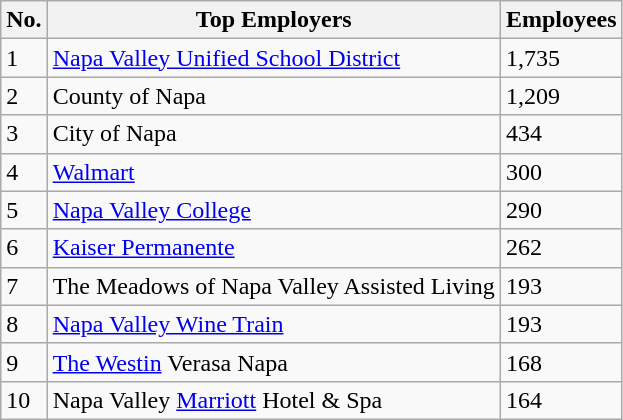<table class="wikitable">
<tr>
<th>No.</th>
<th>Top Employers</th>
<th>Employees</th>
</tr>
<tr>
<td>1</td>
<td><a href='#'>Napa Valley Unified School District</a></td>
<td>1,735</td>
</tr>
<tr>
<td>2</td>
<td>County of Napa</td>
<td>1,209</td>
</tr>
<tr>
<td>3</td>
<td>City of Napa</td>
<td>434</td>
</tr>
<tr>
<td>4</td>
<td><a href='#'>Walmart</a></td>
<td>300</td>
</tr>
<tr>
<td>5</td>
<td><a href='#'>Napa Valley College</a></td>
<td>290</td>
</tr>
<tr>
<td>6</td>
<td><a href='#'>Kaiser Permanente</a></td>
<td>262</td>
</tr>
<tr>
<td>7</td>
<td>The Meadows of Napa Valley Assisted Living</td>
<td>193</td>
</tr>
<tr>
<td>8</td>
<td><a href='#'>Napa Valley Wine Train</a></td>
<td>193</td>
</tr>
<tr>
<td>9</td>
<td><a href='#'>The Westin</a> Verasa Napa</td>
<td>168</td>
</tr>
<tr>
<td>10</td>
<td>Napa Valley <a href='#'>Marriott</a> Hotel & Spa</td>
<td>164</td>
</tr>
</table>
